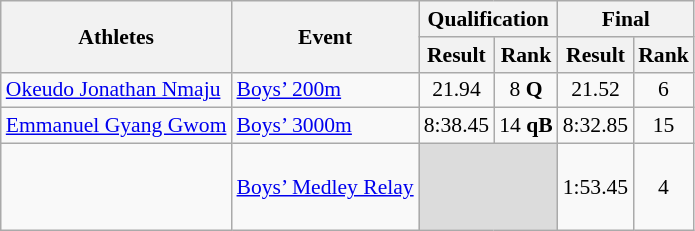<table class="wikitable" border="1" style="font-size:90%">
<tr>
<th rowspan=2>Athletes</th>
<th rowspan=2>Event</th>
<th colspan=2>Qualification</th>
<th colspan=2>Final</th>
</tr>
<tr>
<th>Result</th>
<th>Rank</th>
<th>Result</th>
<th>Rank</th>
</tr>
<tr>
<td><a href='#'>Okeudo Jonathan Nmaju</a></td>
<td><a href='#'>Boys’ 200m</a></td>
<td align=center>21.94</td>
<td align=center>8 <strong>Q</strong></td>
<td align=center>21.52</td>
<td align=center>6</td>
</tr>
<tr>
<td><a href='#'>Emmanuel Gyang Gwom</a></td>
<td><a href='#'>Boys’ 3000m</a></td>
<td align=center>8:38.45</td>
<td align=center>14 <strong>qB</strong></td>
<td align=center>8:32.85</td>
<td align=center>15</td>
</tr>
<tr>
<td><br><br><br></td>
<td><a href='#'>Boys’ Medley Relay</a></td>
<td colspan=2 bgcolor=#DCDCDC></td>
<td align=center>1:53.45</td>
<td align=center>4</td>
</tr>
</table>
